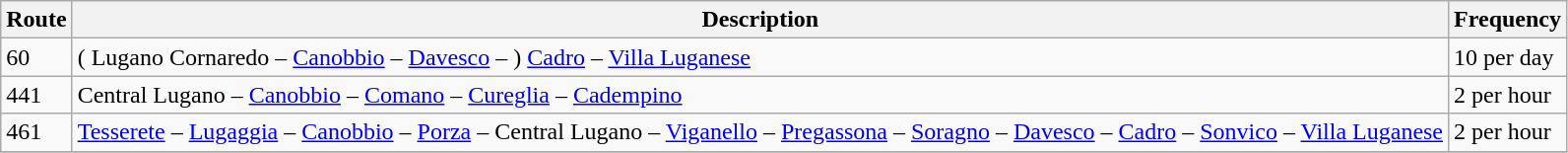<table class="wikitable sortable">
<tr>
<th>Route</th>
<th class="unsortable">Description</th>
<th class="unsortable">Frequency</th>
</tr>
<tr ->
<td>60</td>
<td>( Lugano Cornaredo – <a href='#'>Canobbio</a> – <a href='#'>Davesco</a> – ) <a href='#'>Cadro</a> – <a href='#'>Villa Luganese</a></td>
<td>10 per day</td>
</tr>
<tr ->
<td>441</td>
<td>Central Lugano – <a href='#'>Canobbio</a> – <a href='#'>Comano</a> – <a href='#'>Cureglia</a> – <a href='#'>Cadempino</a></td>
<td>2 per hour</td>
</tr>
<tr ->
<td>461</td>
<td><a href='#'>Tesserete</a> – <a href='#'>Lugaggia</a> – <a href='#'>Canobbio</a> – <a href='#'>Porza</a> – Central Lugano – <a href='#'>Viganello</a> – <a href='#'>Pregassona</a> – <a href='#'>Soragno</a> – <a href='#'>Davesco</a> – <a href='#'>Cadro</a> – <a href='#'>Sonvico</a> – <a href='#'>Villa Luganese</a></td>
<td>2 per hour</td>
</tr>
<tr ->
</tr>
</table>
